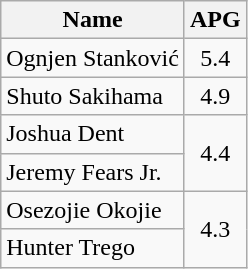<table class="wikitable">
<tr>
<th>Name</th>
<th>APG</th>
</tr>
<tr>
<td> Ognjen Stanković</td>
<td align=center>5.4</td>
</tr>
<tr>
<td> Shuto Sakihama</td>
<td align=center>4.9</td>
</tr>
<tr>
<td> Joshua Dent</td>
<td align=center rowspan=2>4.4</td>
</tr>
<tr>
<td> Jeremy Fears Jr.</td>
</tr>
<tr>
<td> Osezojie Okojie</td>
<td align=center rowspan=2>4.3</td>
</tr>
<tr>
<td> Hunter Trego</td>
</tr>
</table>
